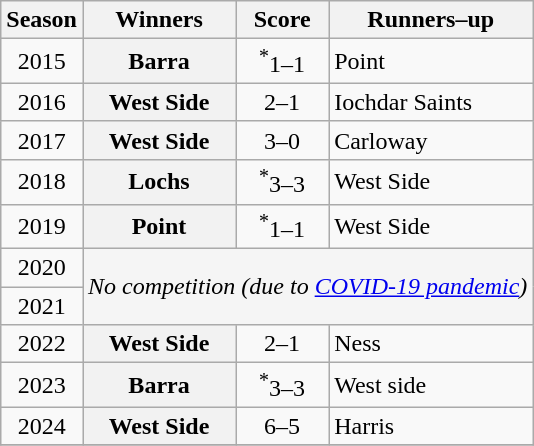<table class="sortable wikitable plainrowheaders">
<tr>
<th scope="col">Season</th>
<th scope="col">Winners</th>
<th scope="col">Score</th>
<th scope="col">Runners–up</th>
</tr>
<tr>
<td align=center>2015</td>
<th scope="row">Barra</th>
<td align=center><sup>*</sup>1–1</td>
<td>Point</td>
</tr>
<tr>
<td align=center>2016</td>
<th scope="row">West Side</th>
<td align=center>2–1</td>
<td>Iochdar Saints</td>
</tr>
<tr>
<td align=center>2017</td>
<th scope="row">West Side</th>
<td align=center>3–0</td>
<td>Carloway</td>
</tr>
<tr>
<td align=center>2018</td>
<th scope="row">Lochs</th>
<td align=center><sup>*</sup>3–3</td>
<td>West Side</td>
</tr>
<tr>
<td align=center>2019</td>
<th scope="row">Point</th>
<td align=center><sup>*</sup>1–1</td>
<td>West Side</td>
</tr>
<tr>
<td align=center>2020</td>
<td rowspan=2 colspan=4 align="center" bgcolor="#f5f5f5"><em>No competition (due to <a href='#'>COVID-19 pandemic</a>)</em></td>
</tr>
<tr>
<td align=center>2021</td>
</tr>
<tr>
<td align=center>2022</td>
<th scope="row">West Side</th>
<td align=center>2–1</td>
<td>Ness</td>
</tr>
<tr>
<td align=center>2023</td>
<th scope="row">Barra</th>
<td align=center><sup>*</sup>3–3</td>
<td>West side</td>
</tr>
<tr>
<td align=center>2024</td>
<th scope="row">West Side</th>
<td align=center>6–5</td>
<td>Harris</td>
</tr>
<tr>
</tr>
</table>
